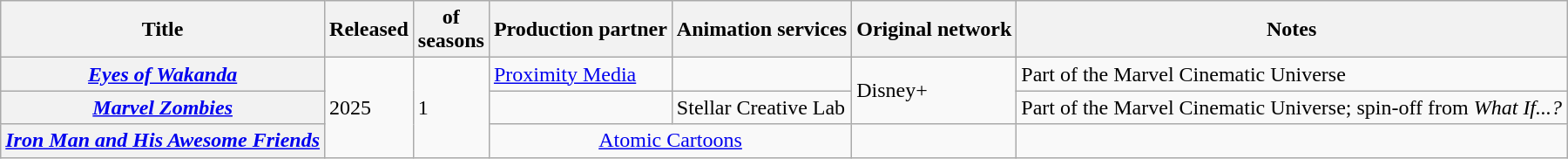<table class="wikitable plainrowheaders defaultleft col3center">
<tr>
<th scope="col">Title</th>
<th scope="col">Released</th>
<th scope="col"> of<br>seasons</th>
<th scope="col">Production partner</th>
<th scope="col">Animation services</th>
<th scope="col">Original network</th>
<th scope="col">Notes</th>
</tr>
<tr>
<th scope="row"><em><a href='#'>Eyes of Wakanda</a></em></th>
<td rowspan="3">2025</td>
<td rowspan="3">1</td>
<td><a href='#'>Proximity Media</a></td>
<td></td>
<td rowspan="2">Disney+</td>
<td>Part of the Marvel Cinematic Universe</td>
</tr>
<tr>
<th scope="row"><em><a href='#'>Marvel Zombies</a></em></th>
<td></td>
<td>Stellar Creative Lab</td>
<td>Part of the Marvel Cinematic Universe; spin-off from <em>What If...?</em></td>
</tr>
<tr>
<th scope="row"><em><a href='#'>Iron Man and His Awesome Friends</a></em></th>
<td colspan="2" align="center"><a href='#'>Atomic Cartoons</a></td>
<td></td>
<td></td>
</tr>
</table>
